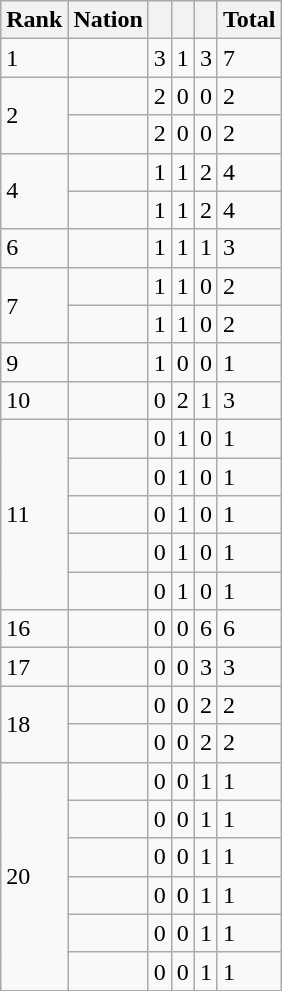<table class=wikitable>
<tr>
<th>Rank</th>
<th>Nation</th>
<th></th>
<th></th>
<th></th>
<th>Total</th>
</tr>
<tr>
<td>1</td>
<td></td>
<td>3</td>
<td>1</td>
<td>3</td>
<td>7</td>
</tr>
<tr>
<td rowspan=2>2</td>
<td></td>
<td>2</td>
<td>0</td>
<td>0</td>
<td>2</td>
</tr>
<tr>
<td></td>
<td>2</td>
<td>0</td>
<td>0</td>
<td>2</td>
</tr>
<tr>
<td rowspan=2>4</td>
<td></td>
<td>1</td>
<td>1</td>
<td>2</td>
<td>4</td>
</tr>
<tr>
<td></td>
<td>1</td>
<td>1</td>
<td>2</td>
<td>4</td>
</tr>
<tr>
<td>6</td>
<td></td>
<td>1</td>
<td>1</td>
<td>1</td>
<td>3</td>
</tr>
<tr>
<td rowspan=2>7</td>
<td></td>
<td>1</td>
<td>1</td>
<td>0</td>
<td>2</td>
</tr>
<tr>
<td></td>
<td>1</td>
<td>1</td>
<td>0</td>
<td>2</td>
</tr>
<tr>
<td>9</td>
<td></td>
<td>1</td>
<td>0</td>
<td>0</td>
<td>1</td>
</tr>
<tr>
<td>10</td>
<td></td>
<td>0</td>
<td>2</td>
<td>1</td>
<td>3</td>
</tr>
<tr>
<td rowspan=5>11</td>
<td></td>
<td>0</td>
<td>1</td>
<td>0</td>
<td>1</td>
</tr>
<tr>
<td></td>
<td>0</td>
<td>1</td>
<td>0</td>
<td>1</td>
</tr>
<tr>
<td></td>
<td>0</td>
<td>1</td>
<td>0</td>
<td>1</td>
</tr>
<tr>
<td></td>
<td>0</td>
<td>1</td>
<td>0</td>
<td>1</td>
</tr>
<tr>
<td></td>
<td>0</td>
<td>1</td>
<td>0</td>
<td>1</td>
</tr>
<tr>
<td>16</td>
<td></td>
<td>0</td>
<td>0</td>
<td>6</td>
<td>6</td>
</tr>
<tr>
<td>17</td>
<td></td>
<td>0</td>
<td>0</td>
<td>3</td>
<td>3</td>
</tr>
<tr>
<td rowspan=2>18</td>
<td></td>
<td>0</td>
<td>0</td>
<td>2</td>
<td>2</td>
</tr>
<tr>
<td></td>
<td>0</td>
<td>0</td>
<td>2</td>
<td>2</td>
</tr>
<tr>
<td rowspan=6>20</td>
<td></td>
<td>0</td>
<td>0</td>
<td>1</td>
<td>1</td>
</tr>
<tr>
<td></td>
<td>0</td>
<td>0</td>
<td>1</td>
<td>1</td>
</tr>
<tr>
<td></td>
<td>0</td>
<td>0</td>
<td>1</td>
<td>1</td>
</tr>
<tr>
<td></td>
<td>0</td>
<td>0</td>
<td>1</td>
<td>1</td>
</tr>
<tr>
<td></td>
<td>0</td>
<td>0</td>
<td>1</td>
<td>1</td>
</tr>
<tr>
<td></td>
<td>0</td>
<td>0</td>
<td>1</td>
<td>1</td>
</tr>
</table>
